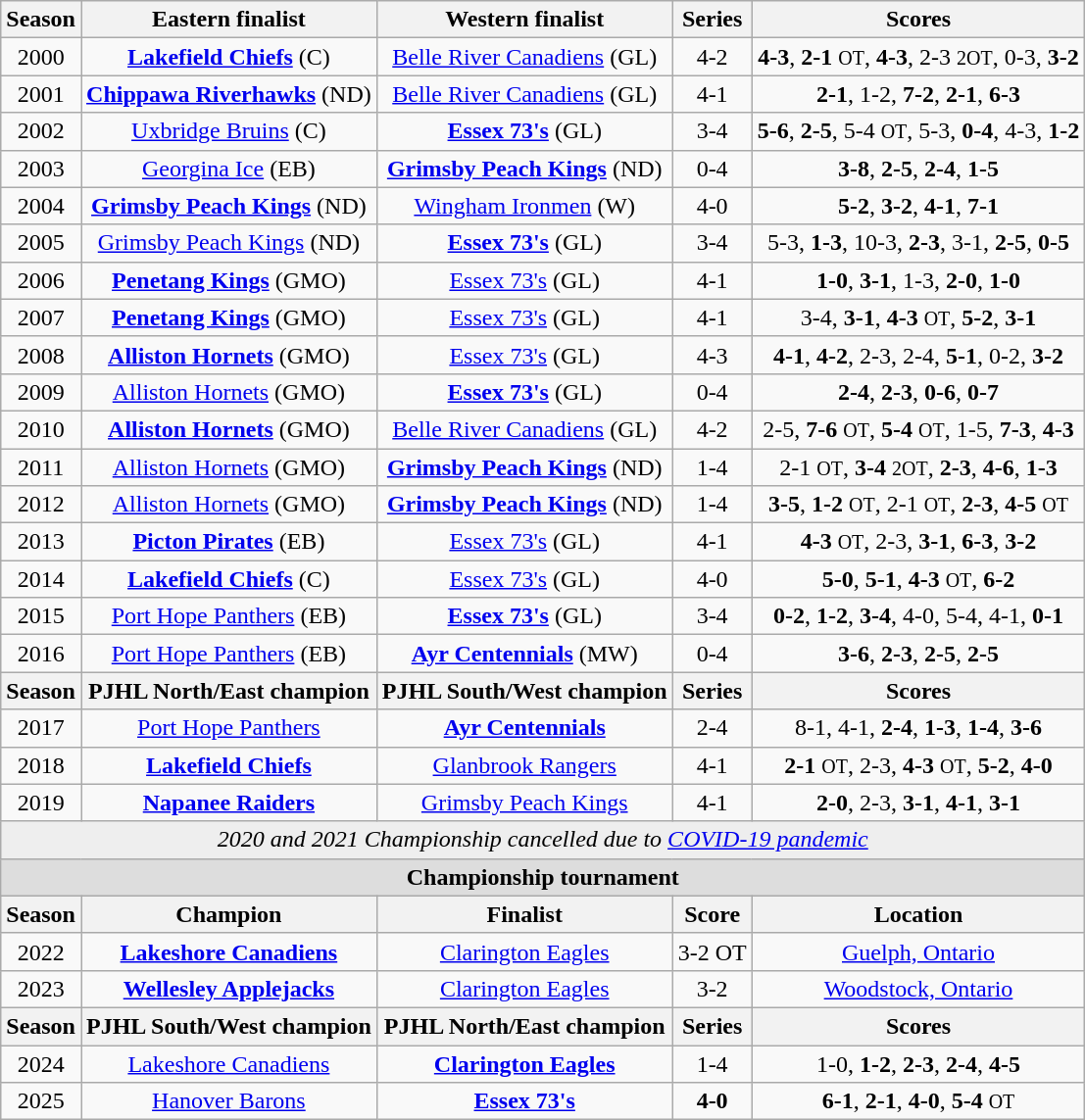<table class="wikitable">
<tr>
<th>Season</th>
<th>Eastern finalist</th>
<th>Western finalist</th>
<th>Series </th>
<th>Scores</th>
</tr>
<tr align="center">
<td>2000</td>
<td><strong><a href='#'>Lakefield Chiefs</a></strong> (C)</td>
<td><a href='#'>Belle River Canadiens</a> (GL)</td>
<td>4-2</td>
<td><strong>4-3</strong>, <strong>2-1</strong> <small>OT</small>, <strong>4-3</strong>, 2-3 <small>2OT</small>, 0-3, <strong>3-2</strong></td>
</tr>
<tr align="center">
<td>2001</td>
<td><strong><a href='#'>Chippawa Riverhawks</a></strong> (ND)</td>
<td><a href='#'>Belle River Canadiens</a> (GL)</td>
<td>4-1</td>
<td><strong>2-1</strong>, 1-2, <strong>7-2</strong>, <strong>2-1</strong>, <strong>6-3</strong></td>
</tr>
<tr align="center">
<td>2002</td>
<td><a href='#'>Uxbridge Bruins</a> (C)</td>
<td><strong><a href='#'>Essex 73's</a></strong> (GL)</td>
<td>3-4</td>
<td><strong>5-6</strong>, <strong>2-5</strong>, 5-4 <small>OT</small>, 5-3, <strong>0-4</strong>, 4-3, <strong>1-2</strong></td>
</tr>
<tr align="center">
<td>2003</td>
<td><a href='#'>Georgina Ice</a> (EB)</td>
<td><strong><a href='#'>Grimsby Peach Kings</a></strong> (ND)</td>
<td>0-4</td>
<td><strong>3-8</strong>, <strong>2-5</strong>, <strong>2-4</strong>, <strong>1-5</strong></td>
</tr>
<tr align="center">
<td>2004</td>
<td><strong><a href='#'>Grimsby Peach Kings</a></strong> (ND)</td>
<td><a href='#'>Wingham Ironmen</a> (W)</td>
<td>4-0</td>
<td><strong>5-2</strong>, <strong>3-2</strong>, <strong>4-1</strong>, <strong>7-1</strong></td>
</tr>
<tr align="center">
<td>2005</td>
<td><a href='#'>Grimsby Peach Kings</a> (ND)</td>
<td><strong><a href='#'>Essex 73's</a></strong> (GL)</td>
<td>3-4</td>
<td>5-3, <strong>1-3</strong>, 10-3, <strong>2-3</strong>, 3-1, <strong>2-5</strong>, <strong>0-5</strong></td>
</tr>
<tr align="center">
<td>2006</td>
<td><strong><a href='#'>Penetang Kings</a></strong> (GMO)</td>
<td><a href='#'>Essex 73's</a> (GL)</td>
<td>4-1</td>
<td><strong>1-0</strong>, <strong>3-1</strong>, 1-3, <strong>2-0</strong>, <strong>1-0</strong></td>
</tr>
<tr align="center">
<td>2007</td>
<td><strong><a href='#'>Penetang Kings</a></strong> (GMO)</td>
<td><a href='#'>Essex 73's</a> (GL)</td>
<td>4-1</td>
<td>3-4, <strong>3-1</strong>, <strong>4-3</strong> <small>OT</small>, <strong>5-2</strong>, <strong>3-1</strong></td>
</tr>
<tr align="center">
<td>2008</td>
<td><strong><a href='#'>Alliston Hornets</a></strong> (GMO)</td>
<td><a href='#'>Essex 73's</a> (GL)</td>
<td>4-3</td>
<td><strong>4-1</strong>, <strong>4-2</strong>, 2-3, 2-4, <strong>5-1</strong>, 0-2, <strong>3-2</strong></td>
</tr>
<tr align="center">
<td>2009</td>
<td><a href='#'>Alliston Hornets</a> (GMO)</td>
<td><strong><a href='#'>Essex 73's</a></strong> (GL)</td>
<td>0-4</td>
<td><strong>2-4</strong>, <strong>2-3</strong>, <strong>0-6</strong>, <strong>0-7</strong></td>
</tr>
<tr align="center">
<td>2010</td>
<td><strong><a href='#'>Alliston Hornets</a></strong> (GMO)</td>
<td><a href='#'>Belle River Canadiens</a> (GL)</td>
<td>4-2</td>
<td>2-5, <strong>7-6</strong> <small>OT</small>, <strong>5-4</strong> <small>OT</small>, 1-5, <strong>7-3</strong>, <strong>4-3</strong></td>
</tr>
<tr align="center">
<td>2011</td>
<td><a href='#'>Alliston Hornets</a> (GMO)</td>
<td><strong><a href='#'>Grimsby Peach Kings</a></strong> (ND)</td>
<td>1-4</td>
<td>2-1 <small>OT</small>, <strong>3-4</strong> <small>2OT</small>, <strong>2-3</strong>, <strong>4-6</strong>, <strong>1-3</strong></td>
</tr>
<tr align="center">
<td>2012</td>
<td><a href='#'>Alliston Hornets</a> (GMO)</td>
<td><strong><a href='#'>Grimsby Peach Kings</a></strong> (ND)</td>
<td>1-4</td>
<td><strong>3-5</strong>, <strong>1-2</strong> <small>OT</small>, 2-1 <small>OT</small>, <strong>2-3</strong>, <strong>4-5</strong> <small>OT</small></td>
</tr>
<tr align="center">
<td>2013</td>
<td><strong><a href='#'>Picton Pirates</a></strong> (EB)</td>
<td><a href='#'>Essex 73's</a> (GL)</td>
<td>4-1</td>
<td><strong>4-3</strong> <small>OT</small>, 2-3, <strong>3-1</strong>, <strong>6-3</strong>, <strong>3-2</strong></td>
</tr>
<tr align="center">
<td>2014</td>
<td><strong><a href='#'>Lakefield Chiefs</a></strong> (C)</td>
<td><a href='#'>Essex 73's</a> (GL)</td>
<td>4-0</td>
<td><strong>5-0</strong>, <strong>5-1</strong>, <strong>4-3</strong> <small>OT</small>, <strong>6-2</strong></td>
</tr>
<tr align="center">
<td>2015</td>
<td><a href='#'>Port Hope Panthers</a> (EB)</td>
<td><strong><a href='#'>Essex 73's</a></strong> (GL)</td>
<td>3-4</td>
<td><strong>0-2</strong>, <strong>1-2</strong>, <strong>3-4</strong>, 4-0, 5-4, 4-1, <strong>0-1</strong></td>
</tr>
<tr align="center">
<td>2016</td>
<td><a href='#'>Port Hope Panthers</a> (EB)</td>
<td><strong><a href='#'>Ayr Centennials</a></strong> (MW)</td>
<td>0-4</td>
<td><strong>3-6</strong>, <strong>2-3</strong>, <strong>2-5</strong>, <strong>2-5</strong></td>
</tr>
<tr>
<th>Season</th>
<th>PJHL North/East champion</th>
<th>PJHL South/West champion</th>
<th>Series </th>
<th>Scores</th>
</tr>
<tr align="center">
<td>2017</td>
<td><a href='#'>Port Hope Panthers</a></td>
<td><strong><a href='#'>Ayr Centennials</a></strong></td>
<td>2-4</td>
<td>8-1, 4-1, <strong>2-4</strong>, <strong>1-3</strong>, <strong>1-4</strong>, <strong>3-6</strong></td>
</tr>
<tr align="center">
<td>2018</td>
<td><strong><a href='#'>Lakefield Chiefs</a></strong></td>
<td><a href='#'>Glanbrook Rangers</a></td>
<td>4-1</td>
<td><strong>2-1</strong> <small>OT</small>, 2-3, <strong>4-3</strong> <small>OT</small>, <strong>5-2</strong>, <strong>4-0</strong></td>
</tr>
<tr align="center">
<td>2019</td>
<td><strong><a href='#'>Napanee Raiders</a></strong></td>
<td><a href='#'>Grimsby Peach Kings</a></td>
<td>4-1</td>
<td><strong>2-0</strong>, 2-3, <strong>3-1</strong>, <strong>4-1</strong>, <strong>3-1</strong></td>
</tr>
<tr align="center" bgcolor="#eeeeee">
<td colspan="5"><em>2020 and 2021 Championship cancelled due to <a href='#'>COVID-19 pandemic</a></em></td>
</tr>
<tr align="center" bgcolor="dddddd">
<td colspan="5"><strong>Championship tournament</strong></td>
</tr>
<tr>
<th>Season</th>
<th>Champion</th>
<th>Finalist</th>
<th>Score</th>
<th>Location</th>
</tr>
<tr align="center">
<td>2022</td>
<td><strong><a href='#'>Lakeshore Canadiens</a></strong></td>
<td><a href='#'>Clarington Eagles</a></td>
<td>3-2 OT</td>
<td><a href='#'>Guelph, Ontario</a></td>
</tr>
<tr align="center">
<td>2023</td>
<td><strong><a href='#'>Wellesley Applejacks</a></strong></td>
<td><a href='#'>Clarington Eagles</a></td>
<td>3-2</td>
<td><a href='#'>Woodstock, Ontario</a></td>
</tr>
<tr>
<th>Season</th>
<th>PJHL South/West champion</th>
<th>PJHL North/East champion</th>
<th>Series </th>
<th>Scores</th>
</tr>
<tr align="center">
<td>2024</td>
<td><a href='#'>Lakeshore Canadiens</a></td>
<td><strong><a href='#'>Clarington Eagles</a></strong></td>
<td>1-4</td>
<td>1-0, <strong>1-2</strong>, <strong>2-3</strong>, <strong>2-4</strong>, <strong>4-5</strong></td>
</tr>
<tr align="center">
<td>2025</td>
<td><a href='#'>Hanover Barons</a></td>
<td><strong><a href='#'>Essex 73's</a></strong></td>
<td><strong>4-0</strong></td>
<td><strong>6-1</strong>, <strong>2-1</strong>, <strong>4-0</strong>, <strong>5-4</strong> <small>OT</small></td>
</tr>
</table>
